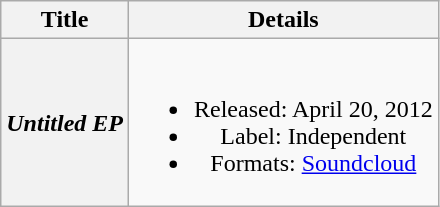<table class="wikitable plainrowheaders" style="text-align:center;">
<tr>
<th scope="col">Title</th>
<th scope="col">Details</th>
</tr>
<tr>
<th scope="row"><em>Untitled EP</em></th>
<td><br><ul><li>Released: April 20, 2012</li><li>Label: Independent</li><li>Formats: <a href='#'>Soundcloud</a></li></ul></td>
</tr>
</table>
